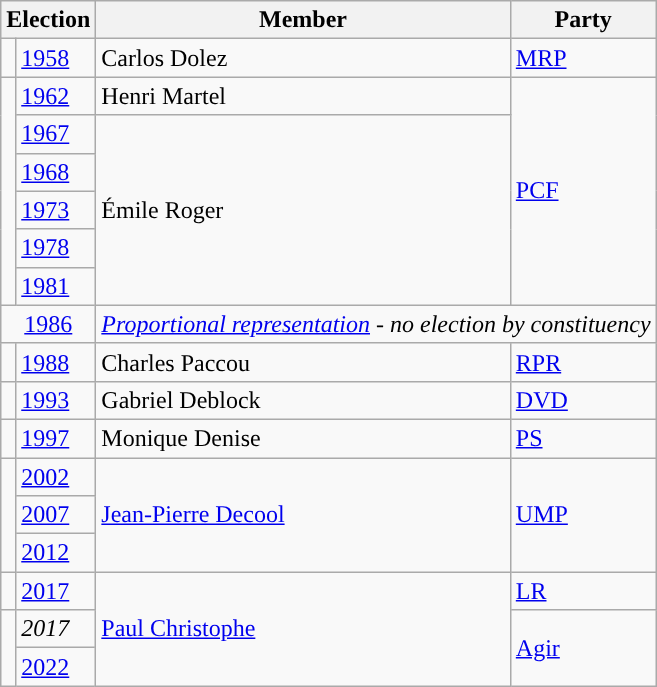<table class="wikitable">
<tr>
<th colspan="2">Election</th>
<th>Member</th>
<th>Party</th>
</tr>
<tr>
<td style="color:inherit;background-color: "></td>
<td><a href='#'>1958</a></td>
<td>Carlos Dolez</td>
<td><a href='#'>MRP</a></td>
</tr>
<tr>
<td rowspan="6" style="color:inherit;background-color: "></td>
<td><a href='#'>1962</a></td>
<td>Henri Martel</td>
<td rowspan="6"><a href='#'>PCF</a></td>
</tr>
<tr>
<td><a href='#'>1967</a></td>
<td rowspan="5">Émile Roger</td>
</tr>
<tr>
<td><a href='#'>1968</a></td>
</tr>
<tr>
<td><a href='#'>1973</a></td>
</tr>
<tr>
<td><a href='#'>1978</a></td>
</tr>
<tr>
<td><a href='#'>1981</a></td>
</tr>
<tr>
<td colspan="2" align="center"><a href='#'>1986</a></td>
<td colspan="2"><em><a href='#'>Proportional representation</a> - no election by constituency</em></td>
</tr>
<tr>
<td style="color:inherit;background-color: "></td>
<td><a href='#'>1988</a></td>
<td>Charles Paccou</td>
<td><a href='#'>RPR</a></td>
</tr>
<tr>
<td style="color:inherit;background-color: "></td>
<td><a href='#'>1993</a></td>
<td>Gabriel Deblock</td>
<td><a href='#'>DVD</a></td>
</tr>
<tr>
<td style="color:inherit;background-color: "></td>
<td><a href='#'>1997</a></td>
<td>Monique Denise</td>
<td><a href='#'>PS</a></td>
</tr>
<tr>
<td rowspan="3" style="color:inherit;background-color: "></td>
<td><a href='#'>2002</a></td>
<td rowspan="3"><a href='#'>Jean-Pierre Decool</a></td>
<td rowspan="3"><a href='#'>UMP</a></td>
</tr>
<tr>
<td><a href='#'>2007</a></td>
</tr>
<tr>
<td><a href='#'>2012</a></td>
</tr>
<tr>
<td style="color:inherit;background-color: "></td>
<td><a href='#'>2017</a></td>
<td rowspan="3"><a href='#'>Paul Christophe</a></td>
<td><a href='#'>LR</a></td>
</tr>
<tr>
<td rowspan="2" style="color:inherit;background-color: "></td>
<td><em>2017</em></td>
<td rowspan="2"><a href='#'>Agir</a></td>
</tr>
<tr>
<td><a href='#'>2022</a></td>
</tr>
</table>
